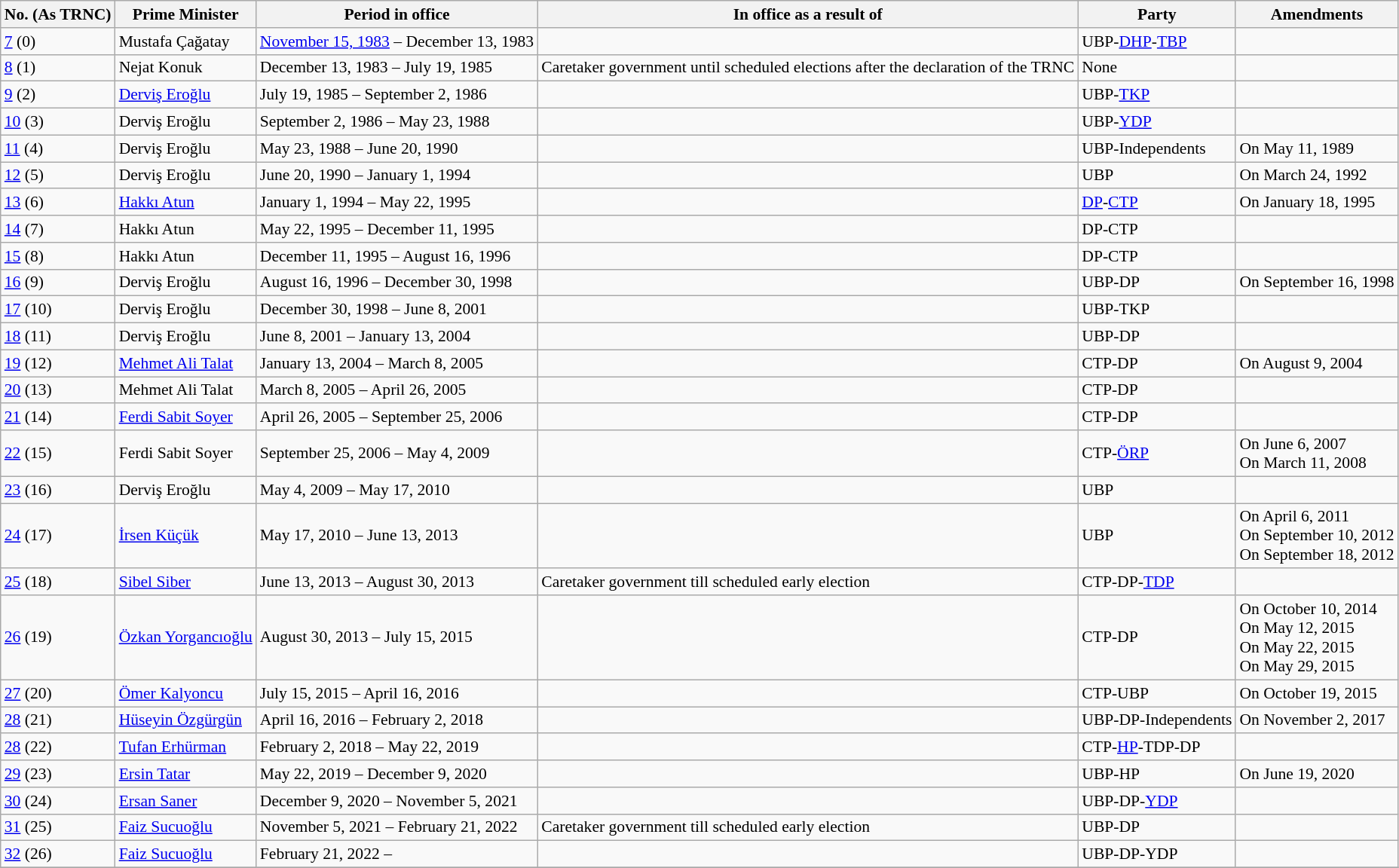<table class="wikitable" style="font-size:90%;">
<tr>
<th>No. (As TRNC)</th>
<th>Prime Minister</th>
<th>Period in office</th>
<th>In office as a result of</th>
<th>Party</th>
<th>Amendments</th>
</tr>
<tr>
<td><a href='#'>7</a> (0)</td>
<td>Mustafa Çağatay</td>
<td><a href='#'>November 15, 1983</a> – December 13, 1983</td>
<td></td>
<td>UBP-<a href='#'>DHP</a>-<a href='#'>TBP</a></td>
<td></td>
</tr>
<tr>
<td><a href='#'>8</a> (1)</td>
<td>Nejat Konuk</td>
<td>December 13, 1983 – July 19, 1985</td>
<td>Caretaker government until scheduled elections after the declaration of the TRNC</td>
<td>None</td>
<td></td>
</tr>
<tr>
<td><a href='#'>9</a> (2)</td>
<td><a href='#'>Derviş Eroğlu</a></td>
<td>July 19, 1985 – September 2, 1986</td>
<td></td>
<td>UBP-<a href='#'>TKP</a></td>
<td></td>
</tr>
<tr>
<td><a href='#'>10</a> (3)</td>
<td>Derviş Eroğlu</td>
<td>September 2, 1986 – May 23, 1988</td>
<td></td>
<td>UBP-<a href='#'>YDP</a></td>
<td></td>
</tr>
<tr>
<td><a href='#'>11</a> (4)</td>
<td>Derviş Eroğlu</td>
<td>May 23, 1988 – June 20, 1990</td>
<td></td>
<td>UBP-Independents</td>
<td>On May 11, 1989</td>
</tr>
<tr>
<td><a href='#'>12</a> (5)</td>
<td>Derviş Eroğlu</td>
<td>June 20, 1990 – January 1, 1994</td>
<td></td>
<td>UBP</td>
<td>On March 24, 1992</td>
</tr>
<tr>
<td><a href='#'>13</a> (6)</td>
<td><a href='#'>Hakkı Atun</a></td>
<td>January 1, 1994 – May 22, 1995</td>
<td></td>
<td><a href='#'>DP</a>-<a href='#'>CTP</a></td>
<td>On January 18, 1995</td>
</tr>
<tr>
<td><a href='#'>14</a> (7)</td>
<td>Hakkı Atun</td>
<td>May 22, 1995 – December 11, 1995</td>
<td></td>
<td>DP-CTP</td>
<td></td>
</tr>
<tr>
<td><a href='#'>15</a> (8)</td>
<td>Hakkı Atun</td>
<td>December 11, 1995 – August 16, 1996</td>
<td></td>
<td>DP-CTP</td>
<td></td>
</tr>
<tr>
<td><a href='#'>16</a> (9)</td>
<td>Derviş Eroğlu</td>
<td>August 16, 1996 – December 30, 1998</td>
<td></td>
<td>UBP-DP</td>
<td>On September 16, 1998</td>
</tr>
<tr>
<td><a href='#'>17</a> (10)</td>
<td>Derviş Eroğlu</td>
<td>December 30, 1998 – June 8, 2001</td>
<td></td>
<td>UBP-TKP</td>
<td></td>
</tr>
<tr>
<td><a href='#'>18</a> (11)</td>
<td>Derviş Eroğlu</td>
<td>June 8, 2001 – January 13, 2004</td>
<td></td>
<td>UBP-DP</td>
<td></td>
</tr>
<tr>
<td><a href='#'>19</a> (12)</td>
<td><a href='#'>Mehmet Ali Talat</a></td>
<td>January 13, 2004 – March 8, 2005</td>
<td></td>
<td>CTP-DP</td>
<td>On August 9, 2004</td>
</tr>
<tr>
<td><a href='#'>20</a> (13)</td>
<td>Mehmet Ali Talat</td>
<td>March 8, 2005 – April 26, 2005</td>
<td></td>
<td>CTP-DP</td>
<td></td>
</tr>
<tr>
<td><a href='#'>21</a> (14)</td>
<td><a href='#'>Ferdi Sabit Soyer</a></td>
<td>April 26, 2005 – September 25, 2006</td>
<td></td>
<td>CTP-DP</td>
<td></td>
</tr>
<tr>
<td><a href='#'>22</a> (15)</td>
<td>Ferdi Sabit Soyer</td>
<td>September 25, 2006 – May 4, 2009</td>
<td></td>
<td>CTP-<a href='#'>ÖRP</a></td>
<td>On June 6, 2007<br>On March 11, 2008</td>
</tr>
<tr>
<td><a href='#'>23</a> (16)</td>
<td>Derviş Eroğlu</td>
<td>May 4, 2009 – May 17, 2010</td>
<td></td>
<td>UBP</td>
<td></td>
</tr>
<tr>
<td><a href='#'>24</a> (17)</td>
<td><a href='#'>İrsen Küçük</a></td>
<td>May 17, 2010 – June 13, 2013</td>
<td></td>
<td>UBP</td>
<td>On April 6, 2011<br>On September 10, 2012<br>On September 18, 2012</td>
</tr>
<tr>
<td><a href='#'>25</a> (18)</td>
<td><a href='#'>Sibel Siber</a></td>
<td>June 13, 2013 – August 30, 2013</td>
<td>Caretaker government till scheduled early election</td>
<td>CTP-DP-<a href='#'>TDP</a></td>
<td></td>
</tr>
<tr>
<td><a href='#'>26</a> (19)</td>
<td><a href='#'>Özkan Yorgancıoğlu</a></td>
<td>August 30, 2013 – July 15, 2015</td>
<td></td>
<td>CTP-DP</td>
<td>On October 10, 2014<br>On May 12, 2015<br>On May 22, 2015<br>On May 29, 2015</td>
</tr>
<tr>
<td><a href='#'>27</a> (20)</td>
<td><a href='#'>Ömer Kalyoncu</a></td>
<td>July 15, 2015 – April 16, 2016</td>
<td></td>
<td>CTP-UBP</td>
<td>On October 19, 2015</td>
</tr>
<tr>
<td><a href='#'>28</a> (21)</td>
<td><a href='#'>Hüseyin Özgürgün</a></td>
<td>April 16, 2016 – February 2, 2018</td>
<td></td>
<td>UBP-DP-Independents</td>
<td>On November 2, 2017</td>
</tr>
<tr>
<td><a href='#'>28</a> (22)</td>
<td><a href='#'>Tufan Erhürman</a></td>
<td>February 2, 2018 – May 22, 2019</td>
<td></td>
<td>CTP-<a href='#'>HP</a>-TDP-DP</td>
<td></td>
</tr>
<tr>
<td><a href='#'>29</a> (23)</td>
<td><a href='#'>Ersin Tatar</a></td>
<td>May 22, 2019 – December 9, 2020</td>
<td></td>
<td>UBP-HP</td>
<td>On June 19, 2020</td>
</tr>
<tr>
<td><a href='#'>30</a> (24)</td>
<td><a href='#'>Ersan Saner</a></td>
<td>December 9, 2020 – November 5, 2021</td>
<td></td>
<td>UBP-DP-<a href='#'>YDP</a></td>
<td></td>
</tr>
<tr>
<td><a href='#'>31</a> (25)</td>
<td><a href='#'>Faiz Sucuoğlu</a></td>
<td>November 5, 2021 – February 21, 2022</td>
<td>Caretaker government till scheduled early election</td>
<td>UBP-DP</td>
<td></td>
</tr>
<tr>
<td><a href='#'>32</a> (26)</td>
<td><a href='#'>Faiz Sucuoğlu</a></td>
<td>February 21, 2022 –</td>
<td></td>
<td>UBP-DP-YDP</td>
<td></td>
</tr>
<tr>
</tr>
</table>
